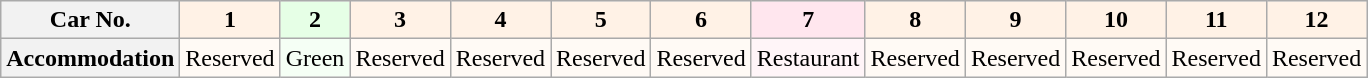<table class="wikitable">
<tr>
<th>Car No.</th>
<th style="background: #FFF2E6">1</th>
<th style="background: #E6FFE6">2</th>
<th style="background: #FFF2E6">3</th>
<th style="background: #FFF2E6">4</th>
<th style="background: #FFF2E6">5</th>
<th style="background: #FFF2E6">6</th>
<th style="background: #FFE6EE">7</th>
<th style="background: #FFF2E6">8</th>
<th style="background: #FFF2E6">9</th>
<th style="background: #FFF2E6">10</th>
<th style="background: #FFF2E6">11</th>
<th style="background: #FFF2E6">12</th>
</tr>
<tr>
<th>Accommodation</th>
<td style="background: #FFFAF5">Reserved</td>
<td style="background: #F5FFF5">Green</td>
<td style="background: #FFFAF5">Reserved</td>
<td style="background: #FFFAF5">Reserved</td>
<td style="background: #FFFAF5">Reserved</td>
<td style="background: #FFFAF5">Reserved</td>
<td style="background: #FFF5F8">Restaurant</td>
<td style="background: #FFFAF5">Reserved</td>
<td style="background: #FFFAF5">Reserved</td>
<td style="background: #FFFAF5">Reserved</td>
<td style="background: #FFFAF5">Reserved</td>
<td style="background: #FFFAF5">Reserved</td>
</tr>
</table>
